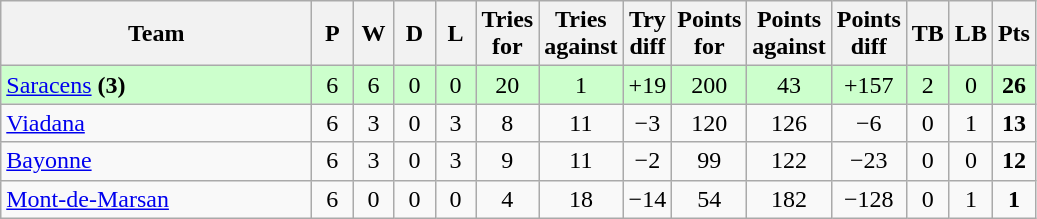<table class="wikitable" style="text-align: center;">
<tr>
<th width="200">Team</th>
<th width="20">P</th>
<th width="20">W</th>
<th width="20">D</th>
<th width="20">L</th>
<th width="20">Tries for</th>
<th width="20">Tries against</th>
<th width="20">Try diff</th>
<th width="20">Points for</th>
<th width="20">Points against</th>
<th width="25">Points diff</th>
<th width="20">TB</th>
<th width="20">LB</th>
<th width="20">Pts</th>
</tr>
<tr bgcolor="#ccffcc">
<td align=left> <a href='#'>Saracens</a> <strong>(3)</strong></td>
<td>6</td>
<td>6</td>
<td>0</td>
<td>0</td>
<td>20</td>
<td>1</td>
<td>+19</td>
<td>200</td>
<td>43</td>
<td>+157</td>
<td>2</td>
<td>0</td>
<td><strong>26</strong></td>
</tr>
<tr>
<td align=left> <a href='#'>Viadana</a></td>
<td>6</td>
<td>3</td>
<td>0</td>
<td>3</td>
<td>8</td>
<td>11</td>
<td>−3</td>
<td>120</td>
<td>126</td>
<td>−6</td>
<td>0</td>
<td>1</td>
<td><strong>13</strong></td>
</tr>
<tr>
<td align=left> <a href='#'>Bayonne</a></td>
<td>6</td>
<td>3</td>
<td>0</td>
<td>3</td>
<td>9</td>
<td>11</td>
<td>−2</td>
<td>99</td>
<td>122</td>
<td>−23</td>
<td>0</td>
<td>0</td>
<td><strong>12</strong></td>
</tr>
<tr>
<td align=left> <a href='#'>Mont-de-Marsan</a></td>
<td>6</td>
<td>0</td>
<td>0</td>
<td>0</td>
<td>4</td>
<td>18</td>
<td>−14</td>
<td>54</td>
<td>182</td>
<td>−128</td>
<td>0</td>
<td>1</td>
<td><strong>1</strong></td>
</tr>
</table>
